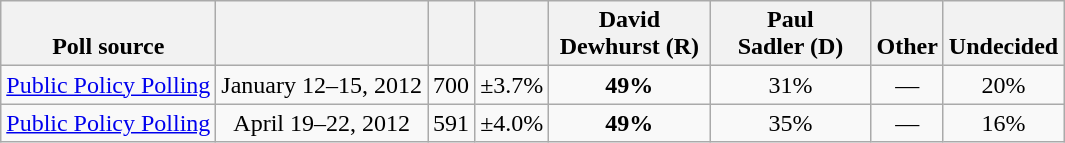<table class="wikitable" style="text-align:center">
<tr valign=bottom>
<th>Poll source</th>
<th></th>
<th></th>
<th></th>
<th style="width:100px;">David<br>Dewhurst (R)</th>
<th style="width:100px;">Paul<br>Sadler (D)</th>
<th>Other</th>
<th>Undecided</th>
</tr>
<tr>
<td><a href='#'>Public Policy Polling</a></td>
<td>January 12–15, 2012</td>
<td>700</td>
<td>±3.7%</td>
<td><strong>49%</strong></td>
<td>31%</td>
<td>—</td>
<td>20%</td>
</tr>
<tr>
<td><a href='#'>Public Policy Polling</a></td>
<td>April 19–22, 2012</td>
<td>591</td>
<td>±4.0%</td>
<td><strong>49%</strong></td>
<td>35%</td>
<td>—</td>
<td>16%</td>
</tr>
</table>
